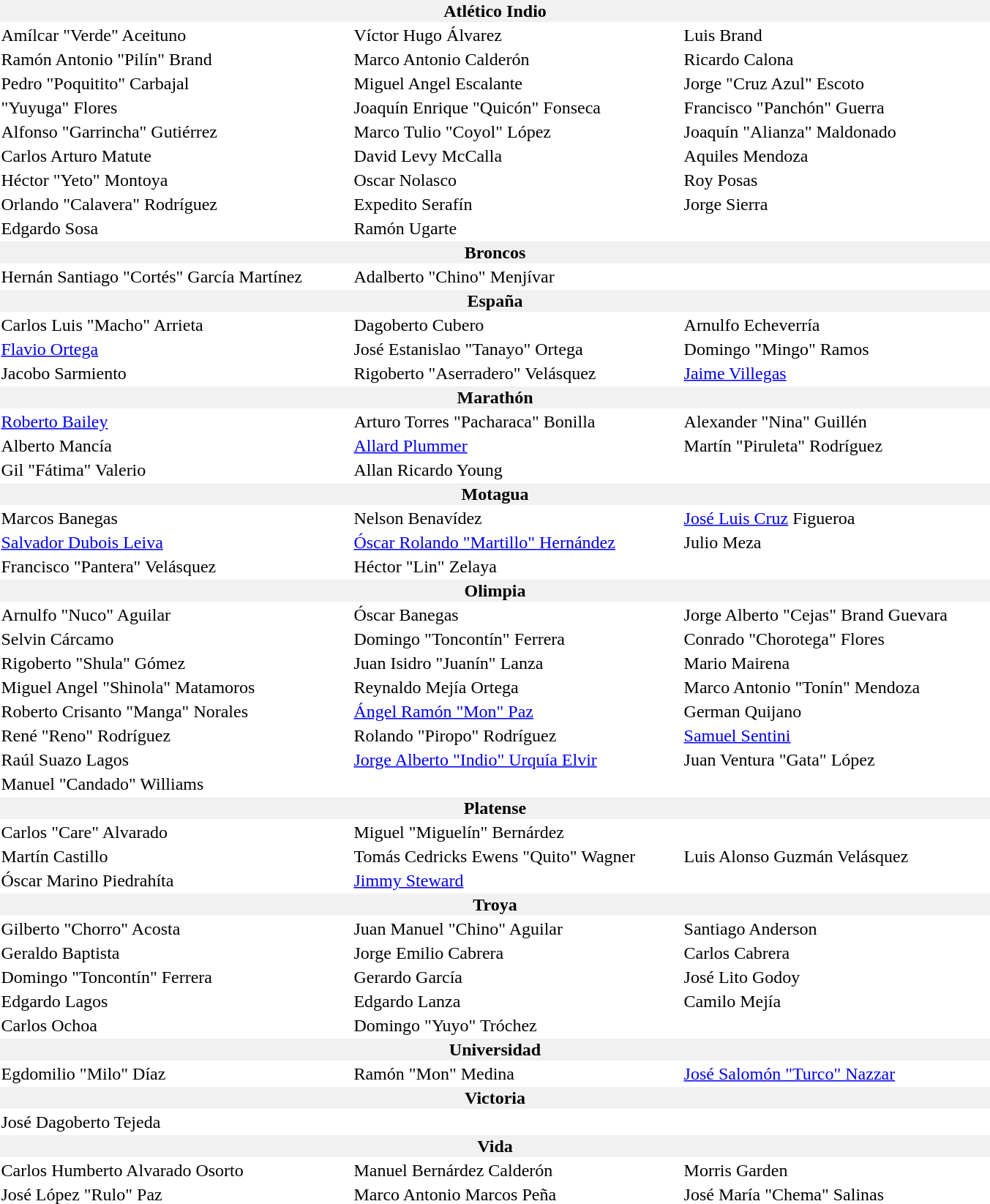<table border="0">
<tr bgcolor="f1f1f1">
<th width="900" colspan="3">Atlético Indio</th>
</tr>
<tr>
<td> Amílcar "Verde" Aceituno</td>
<td> Víctor Hugo Álvarez</td>
<td> Luis Brand</td>
</tr>
<tr>
<td> Ramón Antonio "Pilín" Brand</td>
<td> Marco Antonio Calderón</td>
<td> Ricardo Calona</td>
</tr>
<tr>
<td> Pedro "Poquitito" Carbajal</td>
<td> Miguel Angel Escalante</td>
<td> Jorge "Cruz Azul" Escoto</td>
</tr>
<tr>
<td> "Yuyuga" Flores</td>
<td> Joaquín Enrique "Quicón" Fonseca</td>
<td> Francisco "Panchón" Guerra</td>
</tr>
<tr>
<td> Alfonso "Garrincha" Gutiérrez</td>
<td> Marco Tulio "Coyol" López</td>
<td> Joaquín "Alianza" Maldonado</td>
</tr>
<tr>
<td> Carlos Arturo Matute</td>
<td> David Levy McCalla</td>
<td> Aquiles Mendoza</td>
</tr>
<tr>
<td> Héctor "Yeto" Montoya</td>
<td> Oscar Nolasco</td>
<td> Roy Posas</td>
</tr>
<tr>
<td> Orlando "Calavera" Rodríguez</td>
<td> Expedito Serafín</td>
<td> Jorge Sierra</td>
</tr>
<tr>
<td> Edgardo Sosa</td>
<td> Ramón Ugarte</td>
</tr>
<tr bgcolor="f1f1f1">
<th colspan="3">Broncos</th>
</tr>
<tr>
<td> Hernán Santiago "Cortés" García Martínez</td>
<td> Adalberto "Chino" Menjívar</td>
<td></td>
</tr>
<tr bgcolor="f1f1f1">
<th colspan="3">España</th>
</tr>
<tr>
<td> Carlos Luis "Macho" Arrieta</td>
<td> Dagoberto Cubero</td>
<td> Arnulfo Echeverría</td>
</tr>
<tr>
<td> <a href='#'>Flavio Ortega</a></td>
<td> José Estanislao "Tanayo" Ortega</td>
<td> Domingo "Mingo" Ramos</td>
</tr>
<tr>
<td> Jacobo Sarmiento</td>
<td> Rigoberto "Aserradero" Velásquez</td>
<td> <a href='#'>Jaime Villegas</a></td>
</tr>
<tr bgcolor="f1f1f1">
<th colspan="3">Marathón</th>
</tr>
<tr>
<td> <a href='#'>Roberto Bailey</a></td>
<td> Arturo Torres "Pacharaca" Bonilla</td>
<td> Alexander "Nina" Guillén</td>
</tr>
<tr>
<td> Alberto Mancía</td>
<td> <a href='#'>Allard Plummer</a></td>
<td> Martín "Piruleta" Rodríguez</td>
</tr>
<tr>
<td> Gil "Fátima" Valerio</td>
<td> Allan Ricardo Young</td>
<td></td>
</tr>
<tr bgcolor="f1f1f1">
<th colspan="3">Motagua</th>
</tr>
<tr>
<td> Marcos Banegas</td>
<td> Nelson Benavídez</td>
<td> <a href='#'>José Luis Cruz</a> Figueroa</td>
</tr>
<tr>
<td> <a href='#'>Salvador Dubois Leiva</a></td>
<td> <a href='#'>Óscar Rolando "Martillo" Hernández</a></td>
<td> Julio Meza</td>
</tr>
<tr>
<td> Francisco "Pantera" Velásquez</td>
<td> Héctor "Lin" Zelaya</td>
<td></td>
</tr>
<tr bgcolor="f1f1f1">
<th colspan="3">Olimpia</th>
</tr>
<tr>
<td> Arnulfo "Nuco" Aguilar</td>
<td> Óscar Banegas</td>
<td> Jorge Alberto "Cejas" Brand Guevara</td>
</tr>
<tr>
<td> Selvin Cárcamo</td>
<td> Domingo "Toncontín" Ferrera</td>
<td> Conrado "Chorotega" Flores</td>
</tr>
<tr>
<td> Rigoberto "Shula" Gómez</td>
<td> Juan Isidro "Juanín" Lanza</td>
<td> Mario Mairena</td>
</tr>
<tr>
<td> Miguel Angel "Shinola" Matamoros</td>
<td> Reynaldo Mejía Ortega</td>
<td> Marco Antonio "Tonín" Mendoza</td>
</tr>
<tr>
<td> Roberto Crisanto "Manga" Norales</td>
<td> <a href='#'>Ángel Ramón "Mon" Paz</a></td>
<td> German Quijano</td>
</tr>
<tr>
<td> René "Reno" Rodríguez</td>
<td> Rolando "Piropo" Rodríguez</td>
<td> <a href='#'>Samuel Sentini</a></td>
</tr>
<tr>
<td> Raúl Suazo Lagos</td>
<td> <a href='#'>Jorge Alberto "Indio" Urquía Elvir</a></td>
<td> Juan Ventura "Gata" López</td>
</tr>
<tr>
<td> Manuel "Candado" Williams</td>
<td></td>
<td></td>
</tr>
<tr bgcolor="f1f1f1">
<th colspan="3">Platense</th>
</tr>
<tr>
<td> Carlos "Care" Alvarado</td>
<td> Miguel "Miguelín" Bernárdez</td>
</tr>
<tr>
<td> Martín Castillo</td>
<td> Tomás Cedricks Ewens "Quito" Wagner</td>
<td> Luis Alonso Guzmán Velásquez</td>
</tr>
<tr>
<td> Óscar Marino Piedrahíta</td>
<td> <a href='#'>Jimmy Steward</a></td>
<td></td>
</tr>
<tr bgcolor="f1f1f1">
<th colspan="3">Troya</th>
</tr>
<tr>
<td> Gilberto "Chorro" Acosta</td>
<td> Juan Manuel "Chino" Aguilar</td>
<td> Santiago Anderson</td>
</tr>
<tr>
<td> Geraldo Baptista</td>
<td> Jorge Emilio Cabrera</td>
<td> Carlos Cabrera</td>
</tr>
<tr>
<td> Domingo "Toncontín" Ferrera</td>
<td> Gerardo García</td>
<td> José Lito Godoy</td>
</tr>
<tr>
<td> Edgardo Lagos</td>
<td> Edgardo Lanza</td>
<td> Camilo Mejía</td>
</tr>
<tr>
<td> Carlos Ochoa</td>
<td> Domingo "Yuyo" Tróchez</td>
<td></td>
</tr>
<tr bgcolor="f1f1f1">
<th colspan="3">Universidad</th>
</tr>
<tr>
<td> Egdomilio "Milo" Díaz</td>
<td> Ramón "Mon" Medina</td>
<td> <a href='#'>José Salomón "Turco" Nazzar</a></td>
</tr>
<tr bgcolor="f1f1f1">
<th colspan="3">Victoria</th>
</tr>
<tr>
<td> José Dagoberto Tejeda</td>
<td></td>
<td></td>
</tr>
<tr bgcolor="f1f1f1">
<th colspan="3">Vida</th>
</tr>
<tr>
<td> Carlos Humberto Alvarado Osorto</td>
<td> Manuel Bernárdez Calderón</td>
<td> Morris Garden</td>
</tr>
<tr>
<td> José López "Rulo" Paz</td>
<td> Marco Antonio Marcos Peña</td>
<td> José María "Chema" Salinas</td>
</tr>
</table>
